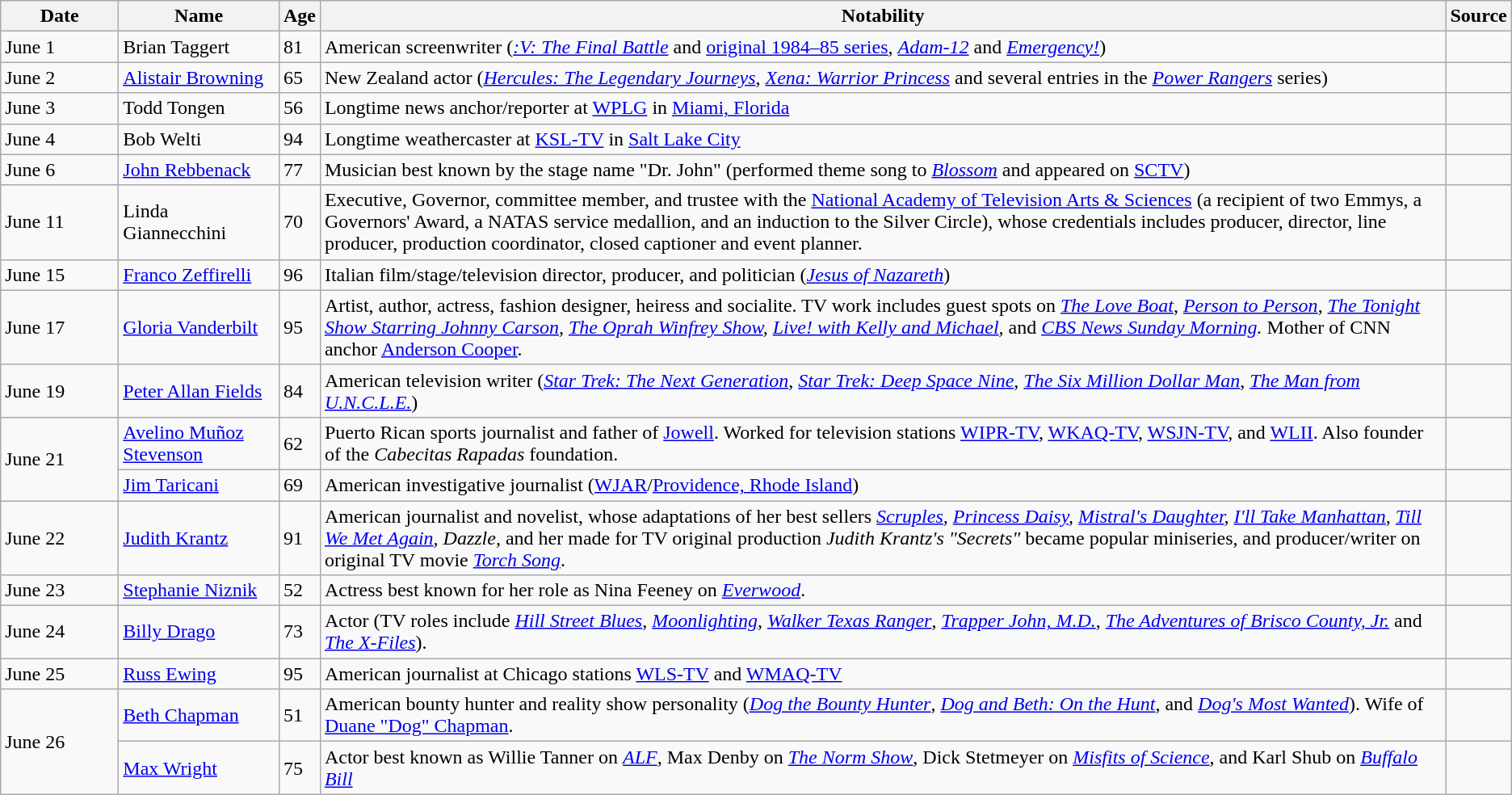<table class="wikitable sortable">
<tr>
<th width=90>Date</th>
<th width=125>Name</th>
<th>Age</th>
<th class="unsortable">Notability</th>
<th class="unsortable">Source</th>
</tr>
<tr>
<td>June 1</td>
<td>Brian Taggert</td>
<td>81</td>
<td>American screenwriter (<em><a href='#'>:V: The Final Battle</a></em> and <a href='#'>original 1984–85 series</a>, <em><a href='#'>Adam-12</a></em> and <em><a href='#'>Emergency!</a></em>)</td>
<td></td>
</tr>
<tr>
<td>June 2</td>
<td><a href='#'>Alistair Browning</a></td>
<td>65</td>
<td>New Zealand actor (<em><a href='#'>Hercules: The Legendary Journeys</a></em>, <em><a href='#'>Xena: Warrior Princess</a></em> and several entries in the <em><a href='#'>Power Rangers</a></em> series)</td>
<td></td>
</tr>
<tr>
<td>June 3</td>
<td>Todd Tongen</td>
<td>56</td>
<td>Longtime news anchor/reporter at <a href='#'>WPLG</a> in <a href='#'>Miami, Florida</a></td>
<td></td>
</tr>
<tr>
<td>June 4</td>
<td>Bob Welti</td>
<td>94</td>
<td>Longtime weathercaster at <a href='#'>KSL-TV</a> in <a href='#'>Salt Lake City</a></td>
<td></td>
</tr>
<tr>
<td>June 6</td>
<td><a href='#'>John Rebbenack</a></td>
<td>77</td>
<td>Musician best known by the stage name "Dr. John" (performed theme song to <em><a href='#'>Blossom</a></em> and appeared on <a href='#'>SCTV</a>)</td>
<td></td>
</tr>
<tr>
<td>June 11</td>
<td>Linda Giannecchini</td>
<td>70</td>
<td>Executive, Governor, committee member, and trustee with the <a href='#'>National Academy of Television Arts & Sciences</a> (a recipient of two Emmys, a Governors' Award, a NATAS service medallion, and an induction to the Silver Circle), whose credentials includes producer, director, line producer, production coordinator, closed captioner and event planner.</td>
<td></td>
</tr>
<tr>
<td>June 15</td>
<td><a href='#'>Franco Zeffirelli</a></td>
<td>96</td>
<td>Italian film/stage/television director, producer, and politician (<em><a href='#'>Jesus of Nazareth</a></em>)</td>
<td></td>
</tr>
<tr>
<td>June 17</td>
<td><a href='#'>Gloria Vanderbilt</a></td>
<td>95</td>
<td>Artist, author, actress, fashion designer, heiress and socialite. TV work includes guest spots on <em><a href='#'>The Love Boat</a></em>, <em><a href='#'>Person to Person</a></em>, <em><a href='#'>The Tonight Show Starring Johnny Carson</a>,</em> <em><a href='#'>The Oprah Winfrey Show</a>,</em> <em><a href='#'>Live! with Kelly and Michael</a>,</em> and <em><a href='#'>CBS News Sunday Morning</a>.</em> Mother of CNN anchor <a href='#'>Anderson Cooper</a>.</td>
<td></td>
</tr>
<tr>
<td>June 19</td>
<td><a href='#'>Peter Allan Fields</a></td>
<td>84</td>
<td>American television writer (<em><a href='#'>Star Trek: The Next Generation</a></em>, <em><a href='#'>Star Trek: Deep Space Nine</a></em>, <em><a href='#'>The Six Million Dollar Man</a></em>, <em><a href='#'>The Man from U.N.C.L.E.</a></em>)</td>
<td></td>
</tr>
<tr>
<td rowspan=2>June 21</td>
<td><a href='#'>Avelino Muñoz Stevenson</a></td>
<td>62</td>
<td>Puerto Rican sports journalist and father of <a href='#'>Jowell</a>. Worked for television stations <a href='#'>WIPR-TV</a>, <a href='#'>WKAQ-TV</a>, <a href='#'>WSJN-TV</a>, and <a href='#'>WLII</a>. Also founder of the <em>Cabecitas Rapadas</em> foundation.</td>
<td></td>
</tr>
<tr>
<td><a href='#'>Jim Taricani</a></td>
<td>69</td>
<td>American investigative journalist (<a href='#'>WJAR</a>/<a href='#'>Providence, Rhode Island</a>)</td>
<td></td>
</tr>
<tr>
<td>June 22</td>
<td><a href='#'>Judith Krantz</a></td>
<td>91</td>
<td>American journalist and novelist, whose adaptations of her best sellers <em><a href='#'>Scruples</a>, <a href='#'>Princess Daisy</a>, <a href='#'>Mistral's Daughter</a>, <a href='#'>I'll Take Manhattan</a>, <a href='#'>Till We Met Again</a>, Dazzle,</em> and her made for TV original production <em>Judith Krantz's "Secrets"</em> became popular miniseries, and producer/writer on original TV movie <em><a href='#'>Torch Song</a></em>.</td>
<td></td>
</tr>
<tr>
<td>June 23</td>
<td><a href='#'>Stephanie Niznik</a></td>
<td>52</td>
<td>Actress best known for her role as Nina Feeney on <em><a href='#'>Everwood</a></em>.</td>
<td></td>
</tr>
<tr>
<td>June 24</td>
<td><a href='#'>Billy Drago</a></td>
<td>73</td>
<td>Actor (TV roles include <em><a href='#'>Hill Street Blues</a></em>, <em><a href='#'>Moonlighting</a></em>, <em><a href='#'>Walker Texas Ranger</a></em>, <em><a href='#'>Trapper John, M.D.</a></em>, <em><a href='#'>The Adventures of Brisco County, Jr.</a></em> and <em><a href='#'>The X-Files</a></em>).</td>
<td></td>
</tr>
<tr>
<td>June 25</td>
<td><a href='#'>Russ Ewing</a></td>
<td>95</td>
<td>American journalist at Chicago stations <a href='#'>WLS-TV</a> and <a href='#'>WMAQ-TV</a></td>
<td></td>
</tr>
<tr>
<td rowspan=2>June 26</td>
<td><a href='#'>Beth Chapman</a></td>
<td>51</td>
<td>American bounty hunter and reality show personality (<em><a href='#'>Dog the Bounty Hunter</a></em>, <em><a href='#'>Dog and Beth: On the Hunt</a></em>, and <em><a href='#'>Dog's Most Wanted</a></em>). Wife of <a href='#'>Duane "Dog" Chapman</a>.</td>
<td></td>
</tr>
<tr>
<td><a href='#'>Max Wright</a></td>
<td>75</td>
<td>Actor best known as Willie Tanner on <em><a href='#'>ALF</a></em>, Max Denby on <em><a href='#'>The Norm Show</a></em>, Dick Stetmeyer on <em><a href='#'>Misfits of Science</a></em>, and Karl Shub on <em><a href='#'>Buffalo Bill</a></em></td>
<td></td>
</tr>
</table>
